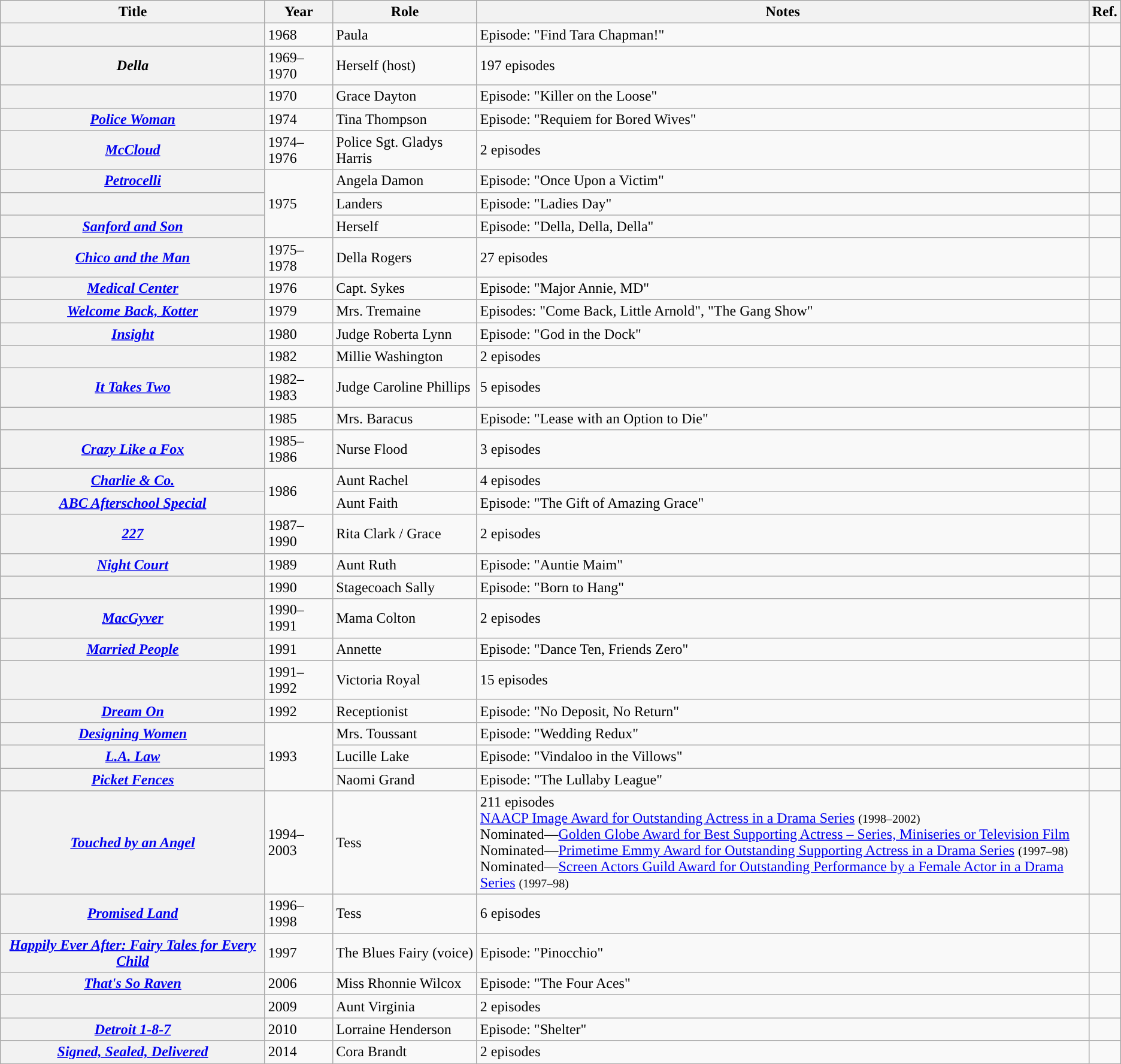<table class="wikitable sortable plainrowheaders">
<tr>
<th scope="col">Title</th>
<th scope="col">Year</th>
<th scope="col">Role</th>
<th scope="col" class="unsortable">Notes</th>
<th scope="col" class="unsortable">Ref.</th>
</tr>
<tr>
<th scope="row"><em></em></th>
<td>1968</td>
<td>Paula</td>
<td>Episode: "Find Tara Chapman!"</td>
<td></td>
</tr>
<tr>
<th scope="row"><em>Della</em></th>
<td>1969–1970</td>
<td>Herself (host)</td>
<td>197 episodes</td>
<td></td>
</tr>
<tr>
<th scope="row"><em></em></th>
<td>1970</td>
<td>Grace Dayton</td>
<td>Episode: "Killer on the Loose"</td>
<td></td>
</tr>
<tr>
<th scope="row"><em><a href='#'>Police Woman</a></em></th>
<td>1974</td>
<td>Tina Thompson</td>
<td>Episode: "Requiem for Bored Wives"</td>
<td></td>
</tr>
<tr>
<th scope="row"><em><a href='#'>McCloud</a></em></th>
<td>1974–1976</td>
<td>Police Sgt. Gladys Harris</td>
<td>2 episodes</td>
<td></td>
</tr>
<tr>
<th scope="row"><em><a href='#'>Petrocelli</a></em></th>
<td rowspan="3">1975</td>
<td>Angela Damon</td>
<td>Episode: "Once Upon a Victim"</td>
<td></td>
</tr>
<tr>
<th scope="row"><em></em></th>
<td>Landers</td>
<td>Episode: "Ladies Day"</td>
<td></td>
</tr>
<tr>
<th scope="row"><em><a href='#'>Sanford and Son</a></em></th>
<td>Herself</td>
<td>Episode: "Della, Della, Della"</td>
<td></td>
</tr>
<tr>
<th scope="row"><em><a href='#'>Chico and the Man</a></em></th>
<td>1975–1978</td>
<td>Della Rogers</td>
<td>27 episodes</td>
<td></td>
</tr>
<tr>
<th scope="row"><em><a href='#'>Medical Center</a></em></th>
<td>1976</td>
<td>Capt. Sykes</td>
<td>Episode: "Major Annie, MD"</td>
<td></td>
</tr>
<tr>
<th scope="row"><em><a href='#'>Welcome Back, Kotter</a></em></th>
<td>1979</td>
<td>Mrs. Tremaine</td>
<td>Episodes: "Come Back, Little Arnold", "The Gang Show"</td>
<td></td>
</tr>
<tr>
<th scope="row"><em><a href='#'>Insight</a></em></th>
<td>1980</td>
<td>Judge Roberta Lynn</td>
<td>Episode: "God in the Dock"</td>
<td></td>
</tr>
<tr>
<th scope="row"><em></em></th>
<td>1982</td>
<td>Millie Washington</td>
<td>2 episodes</td>
<td></td>
</tr>
<tr>
<th scope="row"><em><a href='#'>It Takes Two</a></em></th>
<td>1982–1983</td>
<td>Judge Caroline Phillips</td>
<td>5 episodes</td>
<td></td>
</tr>
<tr>
<th scope="row"><em></em></th>
<td>1985</td>
<td>Mrs. Baracus</td>
<td>Episode: "Lease with an Option to Die"</td>
<td></td>
</tr>
<tr>
<th scope="row"><em><a href='#'>Crazy Like a Fox</a></em></th>
<td>1985–1986</td>
<td>Nurse Flood</td>
<td>3 episodes</td>
<td></td>
</tr>
<tr>
<th scope="row"><em><a href='#'>Charlie & Co.</a></em></th>
<td rowspan="2">1986</td>
<td>Aunt Rachel</td>
<td>4 episodes</td>
<td></td>
</tr>
<tr>
<th scope="row"><em><a href='#'>ABC Afterschool Special</a></em></th>
<td>Aunt Faith</td>
<td>Episode: "The Gift of Amazing Grace"</td>
<td></td>
</tr>
<tr>
<th scope="row"><em><a href='#'>227</a></em></th>
<td>1987–1990</td>
<td>Rita Clark / Grace</td>
<td>2 episodes</td>
<td></td>
</tr>
<tr>
<th scope="row"><em><a href='#'>Night Court</a></em></th>
<td>1989</td>
<td>Aunt Ruth</td>
<td>Episode: "Auntie Maim"</td>
<td></td>
</tr>
<tr>
<th scope="row"><em></em></th>
<td>1990</td>
<td>Stagecoach Sally</td>
<td>Episode: "Born to Hang"</td>
<td></td>
</tr>
<tr>
<th scope="row"><em><a href='#'>MacGyver</a></em></th>
<td>1990–1991</td>
<td>Mama Colton</td>
<td>2 episodes</td>
<td></td>
</tr>
<tr>
<th scope="row"><em><a href='#'>Married People</a></em></th>
<td>1991</td>
<td>Annette</td>
<td>Episode: "Dance Ten, Friends Zero"</td>
<td></td>
</tr>
<tr>
<th scope="row"><em></em></th>
<td>1991–1992</td>
<td>Victoria Royal</td>
<td>15 episodes</td>
<td></td>
</tr>
<tr>
<th scope="row"><em><a href='#'>Dream On</a></em></th>
<td>1992</td>
<td>Receptionist</td>
<td>Episode: "No Deposit, No Return"</td>
<td></td>
</tr>
<tr>
<th scope="row"><em><a href='#'>Designing Women</a></em></th>
<td rowspan="3">1993</td>
<td>Mrs. Toussant</td>
<td>Episode: "Wedding Redux"</td>
<td></td>
</tr>
<tr>
<th scope="row"><em><a href='#'>L.A. Law</a></em></th>
<td>Lucille Lake</td>
<td>Episode: "Vindaloo in the Villows"</td>
<td></td>
</tr>
<tr>
<th scope="row"><em><a href='#'>Picket Fences</a></em></th>
<td>Naomi Grand</td>
<td>Episode: "The Lullaby League"</td>
<td></td>
</tr>
<tr>
<th scope="row"><em><a href='#'>Touched by an Angel</a></em></th>
<td>1994–2003</td>
<td>Tess</td>
<td>211 episodes<br><a href='#'>NAACP Image Award for Outstanding Actress in a Drama Series</a> <small>(1998–2002)</small><br>Nominated—<a href='#'>Golden Globe Award for Best Supporting Actress – Series, Miniseries or Television Film</a><br>Nominated—<a href='#'>Primetime Emmy Award for Outstanding Supporting Actress in a Drama Series</a> <small>(1997–98)</small><br>Nominated—<a href='#'>Screen Actors Guild Award for Outstanding Performance by a Female Actor in a Drama Series</a> <small>(1997–98)</small></td>
<td></td>
</tr>
<tr>
<th scope="row"><em><a href='#'>Promised Land</a></em></th>
<td>1996–1998</td>
<td>Tess</td>
<td>6 episodes</td>
<td></td>
</tr>
<tr>
<th scope="row"><em><a href='#'>Happily Ever After: Fairy Tales for Every Child</a></em></th>
<td>1997</td>
<td>The Blues Fairy (voice)</td>
<td>Episode: "Pinocchio"</td>
<td></td>
</tr>
<tr>
<th scope="row"><em><a href='#'>That's So Raven</a></em></th>
<td>2006</td>
<td>Miss Rhonnie Wilcox</td>
<td>Episode: "The Four Aces"</td>
<td></td>
</tr>
<tr>
<th scope="row"><em></em></th>
<td>2009</td>
<td>Aunt Virginia</td>
<td>2 episodes</td>
<td></td>
</tr>
<tr>
<th scope="row"><em><a href='#'>Detroit 1-8-7</a></em></th>
<td>2010</td>
<td>Lorraine Henderson</td>
<td>Episode: "Shelter"</td>
<td></td>
</tr>
<tr>
<th scope="row"><em><a href='#'>Signed, Sealed, Delivered</a></em></th>
<td>2014</td>
<td>Cora Brandt</td>
<td>2 episodes</td>
<td></td>
</tr>
</table>
